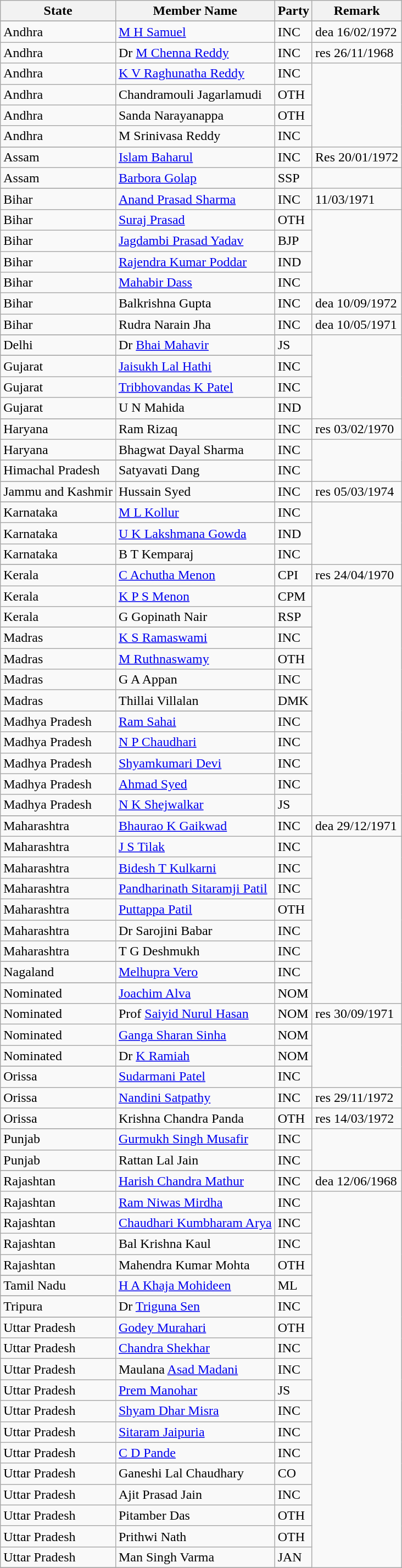<table class="wikitable sortable">
<tr>
<th>State</th>
<th>Member Name</th>
<th>Party</th>
<th>Remark</th>
</tr>
<tr>
</tr>
<tr>
<td>Andhra</td>
<td><a href='#'>M H Samuel</a></td>
<td>INC</td>
<td>dea 16/02/1972</td>
</tr>
<tr>
<td>Andhra</td>
<td>Dr <a href='#'>M Chenna Reddy</a></td>
<td>INC</td>
<td>res 26/11/1968</td>
</tr>
<tr>
<td>Andhra</td>
<td><a href='#'>K V Raghunatha Reddy</a></td>
<td>INC</td>
</tr>
<tr>
<td>Andhra</td>
<td>Chandramouli Jagarlamudi</td>
<td>OTH</td>
</tr>
<tr>
<td>Andhra</td>
<td>Sanda Narayanappa</td>
<td>OTH</td>
</tr>
<tr>
<td>Andhra</td>
<td>M Srinivasa Reddy</td>
<td>INC</td>
</tr>
<tr>
</tr>
<tr>
<td>Assam</td>
<td><a href='#'>Islam Baharul</a></td>
<td>INC</td>
<td>Res 20/01/1972</td>
</tr>
<tr>
<td>Assam</td>
<td><a href='#'>Barbora Golap</a></td>
<td>SSP</td>
</tr>
<tr>
</tr>
<tr>
<td>Bihar</td>
<td><a href='#'>Anand Prasad Sharma</a></td>
<td>INC</td>
<td>11/03/1971</td>
</tr>
<tr>
<td>Bihar</td>
<td><a href='#'>Suraj Prasad</a></td>
<td>OTH</td>
</tr>
<tr>
<td>Bihar</td>
<td><a href='#'>Jagdambi Prasad Yadav</a></td>
<td>BJP</td>
</tr>
<tr>
<td>Bihar</td>
<td><a href='#'>Rajendra Kumar Poddar</a></td>
<td>IND</td>
</tr>
<tr>
<td>Bihar</td>
<td><a href='#'>Mahabir Dass</a></td>
<td>INC</td>
</tr>
<tr>
<td>Bihar</td>
<td>Balkrishna Gupta</td>
<td>INC</td>
<td>dea 10/09/1972</td>
</tr>
<tr>
<td>Bihar</td>
<td>Rudra Narain Jha</td>
<td>INC</td>
<td>dea 10/05/1971</td>
</tr>
<tr>
</tr>
<tr>
<td>Delhi</td>
<td>Dr <a href='#'>Bhai Mahavir</a></td>
<td>JS</td>
</tr>
<tr>
</tr>
<tr>
<td>Gujarat</td>
<td><a href='#'>Jaisukh Lal Hathi</a></td>
<td>INC</td>
</tr>
<tr>
<td>Gujarat</td>
<td><a href='#'>Tribhovandas K Patel</a></td>
<td>INC</td>
</tr>
<tr>
<td>Gujarat</td>
<td>U N Mahida</td>
<td>IND</td>
</tr>
<tr>
</tr>
<tr>
<td>Haryana</td>
<td>Ram Rizaq</td>
<td>INC</td>
<td>res 03/02/1970</td>
</tr>
<tr>
<td>Haryana</td>
<td>Bhagwat Dayal Sharma</td>
<td>INC</td>
</tr>
<tr>
</tr>
<tr>
<td>Himachal Pradesh</td>
<td>Satyavati Dang</td>
<td>INC</td>
</tr>
<tr>
</tr>
<tr>
<td>Jammu and Kashmir</td>
<td>Hussain Syed</td>
<td>INC</td>
<td>res 05/03/1974</td>
</tr>
<tr>
</tr>
<tr>
<td>Karnataka</td>
<td><a href='#'>M L Kollur</a></td>
<td>INC</td>
</tr>
<tr>
<td>Karnataka</td>
<td><a href='#'>U K Lakshmana Gowda </a></td>
<td>IND</td>
</tr>
<tr>
<td>Karnataka</td>
<td>B T Kemparaj</td>
<td>INC</td>
</tr>
<tr>
</tr>
<tr>
<td>Kerala</td>
<td><a href='#'>C Achutha Menon</a></td>
<td>CPI</td>
<td>res 24/04/1970</td>
</tr>
<tr>
<td>Kerala</td>
<td><a href='#'>K P S Menon</a></td>
<td>CPM</td>
</tr>
<tr>
<td>Kerala</td>
<td>G Gopinath Nair</td>
<td>RSP</td>
</tr>
<tr>
</tr>
<tr>
<td>Madras</td>
<td><a href='#'>K S Ramaswami</a></td>
<td>INC</td>
</tr>
<tr>
<td>Madras</td>
<td><a href='#'>M Ruthnaswamy</a></td>
<td>OTH</td>
</tr>
<tr>
<td>Madras</td>
<td>G A Appan</td>
<td>INC</td>
</tr>
<tr>
<td>Madras</td>
<td>Thillai Villalan</td>
<td>DMK</td>
</tr>
<tr>
</tr>
<tr>
<td>Madhya Pradesh</td>
<td><a href='#'>Ram Sahai</a></td>
<td>INC</td>
</tr>
<tr>
<td>Madhya Pradesh</td>
<td><a href='#'>N P Chaudhari </a></td>
<td>INC</td>
</tr>
<tr>
<td>Madhya Pradesh</td>
<td><a href='#'>Shyamkumari Devi</a></td>
<td>INC</td>
</tr>
<tr>
<td>Madhya Pradesh</td>
<td><a href='#'>Ahmad Syed</a></td>
<td>INC</td>
</tr>
<tr>
<td>Madhya Pradesh</td>
<td><a href='#'>N K Shejwalkar</a></td>
<td>JS</td>
</tr>
<tr>
</tr>
<tr>
<td>Maharashtra</td>
<td><a href='#'>Bhaurao K Gaikwad</a></td>
<td>INC</td>
<td>dea 29/12/1971</td>
</tr>
<tr>
<td>Maharashtra</td>
<td><a href='#'>J S Tilak</a></td>
<td>INC</td>
</tr>
<tr>
<td>Maharashtra</td>
<td><a href='#'>Bidesh T Kulkarni</a></td>
<td>INC</td>
</tr>
<tr>
<td>Maharashtra</td>
<td><a href='#'>Pandharinath Sitaramji Patil</a></td>
<td>INC</td>
</tr>
<tr>
<td>Maharashtra</td>
<td><a href='#'>Puttappa Patil</a></td>
<td>OTH</td>
</tr>
<tr>
<td>Maharashtra</td>
<td>Dr Sarojini Babar</td>
<td>INC</td>
</tr>
<tr>
<td>Maharashtra</td>
<td>T G Deshmukh</td>
<td>INC</td>
</tr>
<tr>
</tr>
<tr>
<td>Nagaland</td>
<td><a href='#'>Melhupra Vero</a></td>
<td>INC</td>
</tr>
<tr>
</tr>
<tr>
<td>Nominated</td>
<td><a href='#'>Joachim Alva</a></td>
<td>NOM</td>
</tr>
<tr>
<td>Nominated</td>
<td>Prof <a href='#'>Saiyid Nurul Hasan</a></td>
<td>NOM</td>
<td>res 30/09/1971</td>
</tr>
<tr>
<td>Nominated</td>
<td><a href='#'>Ganga Sharan Sinha</a></td>
<td>NOM</td>
</tr>
<tr>
<td>Nominated</td>
<td>Dr <a href='#'>K Ramiah</a></td>
<td>NOM</td>
</tr>
<tr>
</tr>
<tr>
<td>Orissa</td>
<td><a href='#'>Sudarmani Patel</a></td>
<td>INC</td>
</tr>
<tr>
<td>Orissa</td>
<td><a href='#'>Nandini Satpathy</a></td>
<td>INC</td>
<td>res 29/11/1972</td>
</tr>
<tr>
<td>Orissa</td>
<td>Krishna Chandra Panda</td>
<td>OTH</td>
<td>res 14/03/1972</td>
</tr>
<tr>
</tr>
<tr>
<td>Punjab</td>
<td><a href='#'>Gurmukh Singh Musafir</a></td>
<td>INC</td>
</tr>
<tr>
<td>Punjab</td>
<td>Rattan Lal Jain</td>
<td>INC</td>
</tr>
<tr>
</tr>
<tr>
<td>Rajashtan</td>
<td><a href='#'>Harish Chandra Mathur</a></td>
<td>INC</td>
<td>dea 12/06/1968</td>
</tr>
<tr>
<td>Rajashtan</td>
<td><a href='#'>Ram Niwas Mirdha</a></td>
<td>INC</td>
</tr>
<tr>
<td>Rajashtan</td>
<td><a href='#'>Chaudhari Kumbharam Arya</a></td>
<td>INC</td>
</tr>
<tr>
<td>Rajashtan</td>
<td>Bal Krishna Kaul</td>
<td>INC</td>
</tr>
<tr>
<td>Rajashtan</td>
<td>Mahendra Kumar Mohta</td>
<td>OTH</td>
</tr>
<tr>
</tr>
<tr>
<td>Tamil Nadu</td>
<td><a href='#'>H A Khaja Mohideen </a></td>
<td>ML</td>
</tr>
<tr>
</tr>
<tr>
<td>Tripura</td>
<td>Dr <a href='#'>Triguna Sen</a></td>
<td>INC</td>
</tr>
<tr>
</tr>
<tr>
<td>Uttar Pradesh</td>
<td><a href='#'>Godey Murahari </a></td>
<td>OTH</td>
</tr>
<tr>
<td>Uttar Pradesh</td>
<td><a href='#'>Chandra Shekhar</a></td>
<td>INC</td>
</tr>
<tr>
<td>Uttar Pradesh</td>
<td>Maulana <a href='#'>Asad Madani</a></td>
<td>INC</td>
</tr>
<tr>
<td>Uttar Pradesh</td>
<td><a href='#'>Prem Manohar</a></td>
<td>JS</td>
</tr>
<tr>
<td>Uttar Pradesh</td>
<td><a href='#'>Shyam Dhar Misra</a></td>
<td>INC</td>
</tr>
<tr>
<td>Uttar Pradesh</td>
<td><a href='#'>Sitaram Jaipuria</a></td>
<td>INC</td>
</tr>
<tr>
<td>Uttar Pradesh</td>
<td><a href='#'>C D Pande</a></td>
<td>INC</td>
</tr>
<tr>
<td>Uttar Pradesh</td>
<td>Ganeshi Lal Chaudhary</td>
<td>CO</td>
</tr>
<tr>
<td>Uttar Pradesh</td>
<td>Ajit Prasad Jain</td>
<td>INC</td>
</tr>
<tr>
<td>Uttar Pradesh</td>
<td>Pitamber Das</td>
<td>OTH</td>
</tr>
<tr>
<td>Uttar Pradesh</td>
<td>Prithwi Nath</td>
<td>OTH</td>
</tr>
<tr>
<td>Uttar Pradesh</td>
<td>Man Singh Varma</td>
<td>JAN</td>
</tr>
<tr>
</tr>
<tr>
</tr>
</table>
